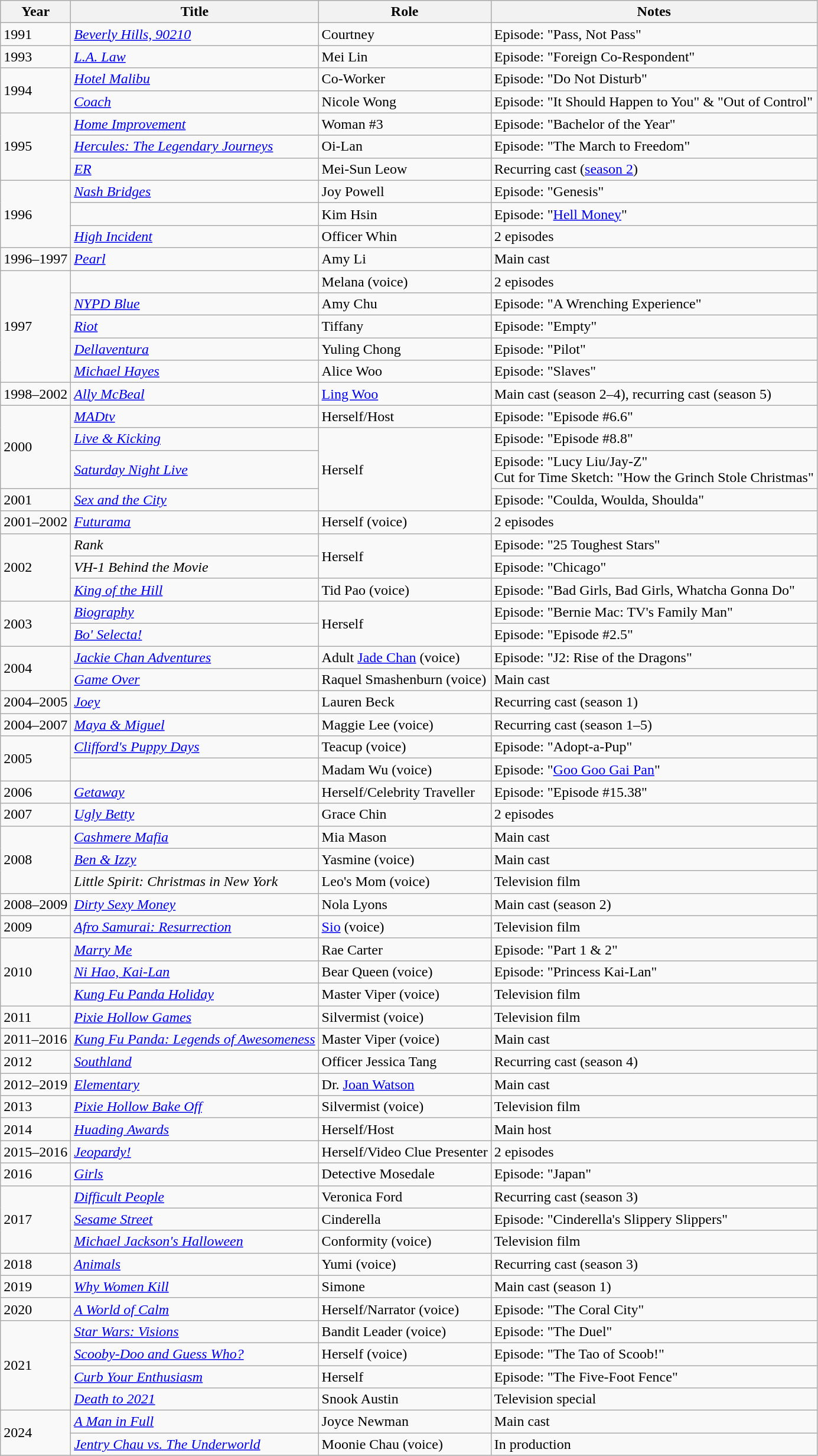<table class="wikitable sortable">
<tr>
<th>Year</th>
<th>Title</th>
<th>Role</th>
<th>Notes</th>
</tr>
<tr>
<td>1991</td>
<td><em><a href='#'>Beverly Hills, 90210</a></em></td>
<td>Courtney</td>
<td>Episode: "Pass, Not Pass"</td>
</tr>
<tr>
<td>1993</td>
<td><em><a href='#'>L.A. Law</a></em></td>
<td>Mei Lin</td>
<td>Episode: "Foreign Co-Respondent"</td>
</tr>
<tr>
<td rowspan="2">1994</td>
<td><em><a href='#'>Hotel Malibu</a></em></td>
<td>Co-Worker</td>
<td>Episode: "Do Not Disturb"</td>
</tr>
<tr>
<td><em><a href='#'>Coach</a></em></td>
<td>Nicole Wong</td>
<td>Episode: "It Should Happen to You" & "Out of Control"</td>
</tr>
<tr>
<td rowspan="3">1995</td>
<td><em><a href='#'>Home Improvement</a></em></td>
<td>Woman #3</td>
<td>Episode: "Bachelor of the Year"</td>
</tr>
<tr>
<td><em><a href='#'>Hercules: The Legendary Journeys</a></em></td>
<td>Oi-Lan</td>
<td>Episode: "The March to Freedom"</td>
</tr>
<tr>
<td><em><a href='#'>ER</a></em></td>
<td>Mei-Sun Leow</td>
<td>Recurring cast (<a href='#'>season 2</a>)</td>
</tr>
<tr>
<td rowspan="3">1996</td>
<td><em><a href='#'>Nash Bridges</a></em></td>
<td>Joy Powell</td>
<td>Episode: "Genesis"</td>
</tr>
<tr>
<td><em></em></td>
<td>Kim Hsin</td>
<td>Episode: "<a href='#'>Hell Money</a>"</td>
</tr>
<tr>
<td><em><a href='#'>High Incident</a></em></td>
<td>Officer Whin</td>
<td>2 episodes</td>
</tr>
<tr>
<td>1996–1997</td>
<td><em><a href='#'>Pearl</a></em></td>
<td>Amy Li</td>
<td>Main cast</td>
</tr>
<tr>
<td rowspan="5">1997</td>
<td><em></em></td>
<td>Melana (voice)</td>
<td>2 episodes</td>
</tr>
<tr>
<td><em><a href='#'>NYPD Blue</a></em></td>
<td>Amy Chu</td>
<td>Episode: "A Wrenching Experience"</td>
</tr>
<tr>
<td><em><a href='#'>Riot</a></em></td>
<td>Tiffany</td>
<td>Episode: "Empty"</td>
</tr>
<tr>
<td><em><a href='#'>Dellaventura</a></em></td>
<td>Yuling Chong</td>
<td>Episode: "Pilot"</td>
</tr>
<tr>
<td><em><a href='#'>Michael Hayes</a></em></td>
<td>Alice Woo</td>
<td>Episode: "Slaves"</td>
</tr>
<tr>
<td>1998–2002</td>
<td><em><a href='#'>Ally McBeal</a></em></td>
<td><a href='#'>Ling Woo</a></td>
<td>Main cast (season 2–4), recurring cast (season 5)</td>
</tr>
<tr>
<td rowspan="3">2000</td>
<td><em><a href='#'>MADtv</a></em></td>
<td>Herself/Host</td>
<td>Episode: "Episode #6.6"</td>
</tr>
<tr>
<td><em><a href='#'>Live & Kicking</a></em></td>
<td rowspan="3">Herself</td>
<td>Episode: "Episode #8.8"</td>
</tr>
<tr>
<td><em><a href='#'>Saturday Night Live</a></em></td>
<td>Episode: "Lucy Liu/Jay-Z"<br>Cut for Time Sketch: "How the Grinch Stole Christmas"</td>
</tr>
<tr>
<td>2001</td>
<td><em><a href='#'>Sex and the City</a></em></td>
<td>Episode: "Coulda, Woulda, Shoulda"</td>
</tr>
<tr>
<td>2001–2002</td>
<td><em><a href='#'>Futurama</a></em></td>
<td>Herself (voice)</td>
<td>2 episodes</td>
</tr>
<tr>
<td rowspan="3">2002</td>
<td><em>Rank</em></td>
<td rowspan="2">Herself</td>
<td>Episode: "25 Toughest Stars"</td>
</tr>
<tr>
<td><em>VH-1 Behind the Movie</em></td>
<td>Episode: "Chicago"</td>
</tr>
<tr>
<td><em><a href='#'>King of the Hill</a></em></td>
<td>Tid Pao (voice)</td>
<td>Episode: "Bad Girls, Bad Girls, Whatcha Gonna Do"</td>
</tr>
<tr>
<td rowspan="2">2003</td>
<td><em><a href='#'>Biography</a></em></td>
<td rowspan="2">Herself</td>
<td>Episode: "Bernie Mac: TV's Family Man"</td>
</tr>
<tr>
<td><em><a href='#'>Bo' Selecta!</a></em></td>
<td>Episode: "Episode #2.5"</td>
</tr>
<tr>
<td rowspan="2">2004</td>
<td><em><a href='#'>Jackie Chan Adventures</a></em></td>
<td>Adult <a href='#'>Jade Chan</a> (voice)</td>
<td>Episode: "J2: Rise of the Dragons"</td>
</tr>
<tr>
<td><em><a href='#'>Game Over</a></em></td>
<td>Raquel Smashenburn (voice)</td>
<td>Main cast</td>
</tr>
<tr>
<td>2004–2005</td>
<td><em><a href='#'>Joey</a></em></td>
<td>Lauren Beck</td>
<td>Recurring cast (season 1)</td>
</tr>
<tr>
<td>2004–2007</td>
<td><em><a href='#'>Maya & Miguel</a></em></td>
<td>Maggie Lee (voice)</td>
<td>Recurring cast (season 1–5)</td>
</tr>
<tr>
<td rowspan="2">2005</td>
<td><em><a href='#'>Clifford's Puppy Days</a></em></td>
<td>Teacup (voice)</td>
<td>Episode: "Adopt-a-Pup"</td>
</tr>
<tr>
<td><em></em></td>
<td>Madam Wu (voice)</td>
<td>Episode: "<a href='#'>Goo Goo Gai Pan</a>"</td>
</tr>
<tr>
<td>2006</td>
<td><em><a href='#'>Getaway</a></em></td>
<td>Herself/Celebrity Traveller</td>
<td>Episode: "Episode #15.38"</td>
</tr>
<tr>
<td>2007</td>
<td><em><a href='#'>Ugly Betty</a></em></td>
<td>Grace Chin</td>
<td>2 episodes</td>
</tr>
<tr>
<td rowspan="3">2008</td>
<td><em><a href='#'>Cashmere Mafia</a></em></td>
<td>Mia Mason</td>
<td>Main cast</td>
</tr>
<tr>
<td><em><a href='#'>Ben & Izzy</a></em></td>
<td>Yasmine (voice)</td>
<td>Main cast</td>
</tr>
<tr>
<td><em>Little Spirit: Christmas in New York</em></td>
<td>Leo's Mom (voice)</td>
<td>Television film</td>
</tr>
<tr>
<td>2008–2009</td>
<td><em><a href='#'>Dirty Sexy Money</a></em></td>
<td>Nola Lyons</td>
<td>Main cast (season 2)</td>
</tr>
<tr>
<td>2009</td>
<td><em><a href='#'>Afro Samurai: Resurrection</a></em></td>
<td><a href='#'>Sio</a> (voice)</td>
<td>Television film</td>
</tr>
<tr>
<td rowspan="3">2010</td>
<td><em><a href='#'>Marry Me</a></em></td>
<td>Rae Carter</td>
<td>Episode: "Part 1 & 2"</td>
</tr>
<tr>
<td><em><a href='#'>Ni Hao, Kai-Lan</a></em></td>
<td>Bear Queen (voice)</td>
<td>Episode: "Princess Kai-Lan"</td>
</tr>
<tr>
<td><em><a href='#'>Kung Fu Panda Holiday</a></em></td>
<td>Master Viper (voice)</td>
<td>Television film</td>
</tr>
<tr>
<td>2011</td>
<td><em><a href='#'>Pixie Hollow Games</a></em></td>
<td>Silvermist (voice)</td>
<td>Television film</td>
</tr>
<tr>
<td>2011–2016</td>
<td><em><a href='#'>Kung Fu Panda: Legends of Awesomeness</a></em></td>
<td>Master Viper (voice)</td>
<td>Main cast</td>
</tr>
<tr>
<td>2012</td>
<td><em><a href='#'>Southland</a></em></td>
<td>Officer Jessica Tang</td>
<td>Recurring cast (season 4)</td>
</tr>
<tr>
<td>2012–2019</td>
<td><em><a href='#'>Elementary</a></em></td>
<td>Dr. <a href='#'>Joan Watson</a></td>
<td>Main cast</td>
</tr>
<tr>
<td>2013</td>
<td><em><a href='#'>Pixie Hollow Bake Off</a></em></td>
<td>Silvermist (voice)</td>
<td>Television film</td>
</tr>
<tr>
<td>2014</td>
<td><em><a href='#'>Huading Awards</a></em></td>
<td>Herself/Host</td>
<td>Main host</td>
</tr>
<tr>
<td>2015–2016</td>
<td><em><a href='#'>Jeopardy!</a></em></td>
<td>Herself/Video Clue Presenter</td>
<td>2 episodes</td>
</tr>
<tr>
<td>2016</td>
<td><em><a href='#'>Girls</a></em></td>
<td>Detective Mosedale</td>
<td>Episode: "Japan"</td>
</tr>
<tr>
<td rowspan="3">2017</td>
<td><em><a href='#'>Difficult People</a></em></td>
<td>Veronica Ford</td>
<td>Recurring cast (season 3)</td>
</tr>
<tr>
<td><em><a href='#'>Sesame Street</a></em></td>
<td>Cinderella</td>
<td>Episode: "Cinderella's Slippery Slippers"</td>
</tr>
<tr>
<td><em><a href='#'>Michael Jackson's Halloween</a></em></td>
<td>Conformity (voice)</td>
<td>Television film</td>
</tr>
<tr>
<td>2018</td>
<td><em><a href='#'>Animals</a></em></td>
<td>Yumi (voice)</td>
<td>Recurring cast (season 3)</td>
</tr>
<tr>
<td>2019</td>
<td><em><a href='#'>Why Women Kill</a></em></td>
<td>Simone</td>
<td>Main cast (season 1)</td>
</tr>
<tr>
<td>2020</td>
<td><em><a href='#'>A World of Calm</a></em></td>
<td>Herself/Narrator (voice)</td>
<td>Episode: "The Coral City"</td>
</tr>
<tr>
<td rowspan="4">2021</td>
<td><em><a href='#'>Star Wars: Visions</a></em></td>
<td>Bandit Leader (voice)</td>
<td>Episode: "The Duel"</td>
</tr>
<tr>
<td><em><a href='#'>Scooby-Doo and Guess Who?</a></em></td>
<td>Herself (voice)</td>
<td>Episode: "The Tao of Scoob!"</td>
</tr>
<tr>
<td><em><a href='#'>Curb Your Enthusiasm</a></em></td>
<td>Herself</td>
<td>Episode: "The Five-Foot Fence"</td>
</tr>
<tr>
<td><em><a href='#'>Death to 2021</a></em></td>
<td>Snook Austin</td>
<td>Television special</td>
</tr>
<tr>
<td rowspan="2">2024</td>
<td><em><a href='#'>A Man in Full</a></em></td>
<td>Joyce Newman</td>
<td>Main cast</td>
</tr>
<tr>
<td><em><a href='#'>Jentry Chau vs. The Underworld</a></em></td>
<td>Moonie Chau (voice)</td>
<td>In production</td>
</tr>
</table>
